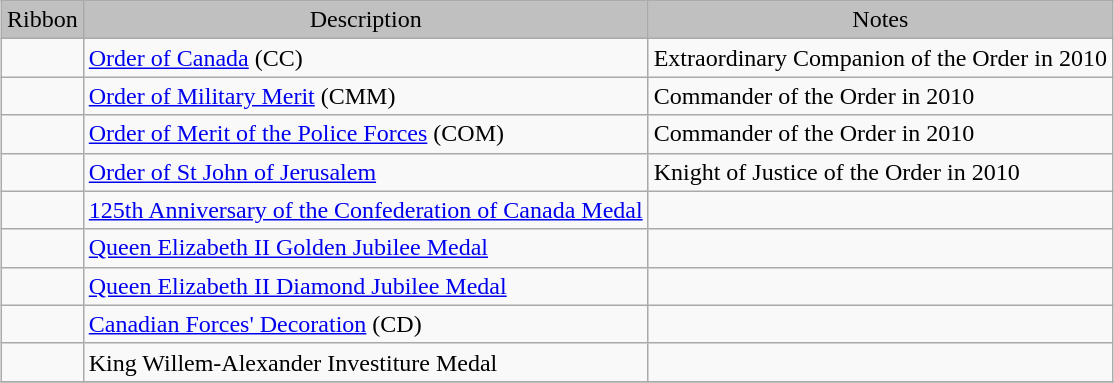<table class="wikitable" style="margin:1em auto;">
<tr style="background:silver;" align="center">
<td>Ribbon</td>
<td>Description</td>
<td>Notes</td>
</tr>
<tr>
<td></td>
<td><a href='#'>Order of Canada</a> (CC)</td>
<td>Extraordinary Companion of the Order in 2010</td>
</tr>
<tr>
<td></td>
<td><a href='#'>Order of Military Merit</a> (CMM)</td>
<td>Commander of the Order in 2010</td>
</tr>
<tr>
<td></td>
<td><a href='#'>Order of Merit of the Police Forces</a> (COM)</td>
<td>Commander of the Order in 2010</td>
</tr>
<tr>
<td></td>
<td><a href='#'>Order of St John of Jerusalem</a></td>
<td>Knight of Justice of the Order in 2010</td>
</tr>
<tr>
<td></td>
<td><a href='#'>125th Anniversary of the Confederation of Canada Medal</a></td>
<td></td>
</tr>
<tr>
<td></td>
<td><a href='#'>Queen Elizabeth II Golden Jubilee Medal</a></td>
<td></td>
</tr>
<tr>
<td></td>
<td><a href='#'>Queen Elizabeth II Diamond Jubilee Medal</a></td>
<td></td>
</tr>
<tr>
<td></td>
<td><a href='#'>Canadian Forces' Decoration</a> (CD)</td>
<td></td>
</tr>
<tr>
<td></td>
<td>King Willem-Alexander Investiture Medal</td>
<td></td>
</tr>
<tr>
</tr>
</table>
